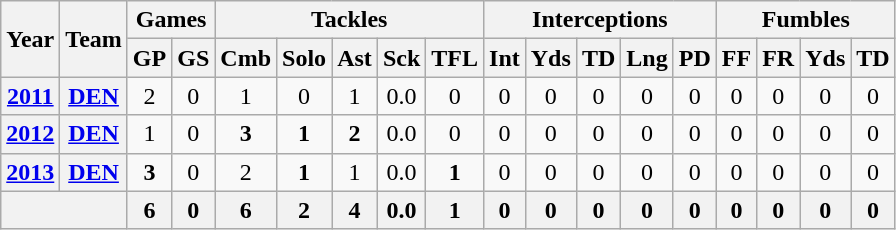<table class="wikitable" style="text-align:center">
<tr>
<th rowspan="2">Year</th>
<th rowspan="2">Team</th>
<th colspan="2">Games</th>
<th colspan="5">Tackles</th>
<th colspan="5">Interceptions</th>
<th colspan="4">Fumbles</th>
</tr>
<tr>
<th>GP</th>
<th>GS</th>
<th>Cmb</th>
<th>Solo</th>
<th>Ast</th>
<th>Sck</th>
<th>TFL</th>
<th>Int</th>
<th>Yds</th>
<th>TD</th>
<th>Lng</th>
<th>PD</th>
<th>FF</th>
<th>FR</th>
<th>Yds</th>
<th>TD</th>
</tr>
<tr>
<th><a href='#'>2011</a></th>
<th><a href='#'>DEN</a></th>
<td>2</td>
<td>0</td>
<td>1</td>
<td>0</td>
<td>1</td>
<td>0.0</td>
<td>0</td>
<td>0</td>
<td>0</td>
<td>0</td>
<td>0</td>
<td>0</td>
<td>0</td>
<td>0</td>
<td>0</td>
<td>0</td>
</tr>
<tr>
<th><a href='#'>2012</a></th>
<th><a href='#'>DEN</a></th>
<td>1</td>
<td>0</td>
<td><strong>3</strong></td>
<td><strong>1</strong></td>
<td><strong>2</strong></td>
<td>0.0</td>
<td>0</td>
<td>0</td>
<td>0</td>
<td>0</td>
<td>0</td>
<td>0</td>
<td>0</td>
<td>0</td>
<td>0</td>
<td>0</td>
</tr>
<tr>
<th><a href='#'>2013</a></th>
<th><a href='#'>DEN</a></th>
<td><strong>3</strong></td>
<td>0</td>
<td>2</td>
<td><strong>1</strong></td>
<td>1</td>
<td>0.0</td>
<td><strong>1</strong></td>
<td>0</td>
<td>0</td>
<td>0</td>
<td>0</td>
<td>0</td>
<td>0</td>
<td>0</td>
<td>0</td>
<td>0</td>
</tr>
<tr>
<th colspan="2"></th>
<th>6</th>
<th>0</th>
<th>6</th>
<th>2</th>
<th>4</th>
<th>0.0</th>
<th>1</th>
<th>0</th>
<th>0</th>
<th>0</th>
<th>0</th>
<th>0</th>
<th>0</th>
<th>0</th>
<th>0</th>
<th>0</th>
</tr>
</table>
